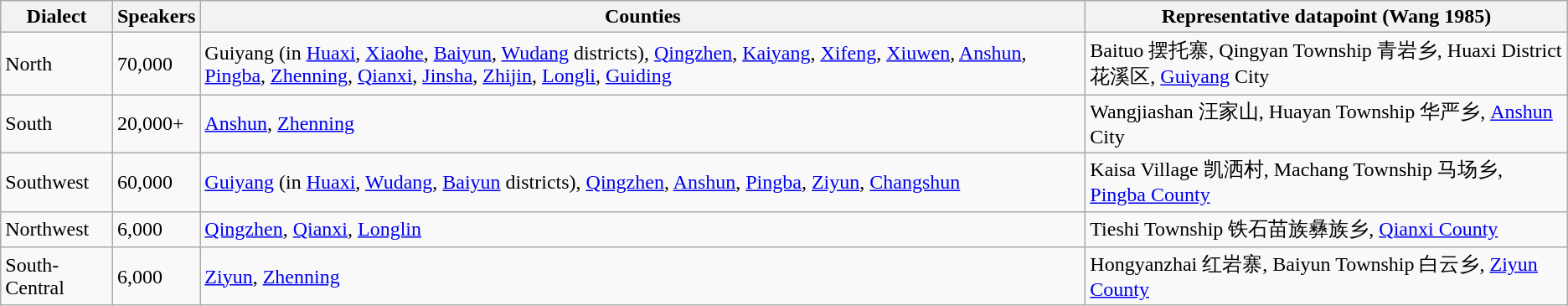<table class="wikitable">
<tr>
<th>Dialect</th>
<th>Speakers</th>
<th>Counties</th>
<th>Representative datapoint (Wang 1985)</th>
</tr>
<tr>
<td>North</td>
<td>70,000</td>
<td>Guiyang (in <a href='#'>Huaxi</a>, <a href='#'>Xiaohe</a>, <a href='#'>Baiyun</a>, <a href='#'>Wudang</a> districts), <a href='#'>Qingzhen</a>, <a href='#'>Kaiyang</a>, <a href='#'>Xifeng</a>, <a href='#'>Xiuwen</a>, <a href='#'>Anshun</a>, <a href='#'>Pingba</a>, <a href='#'>Zhenning</a>, <a href='#'>Qianxi</a>, <a href='#'>Jinsha</a>, <a href='#'>Zhijin</a>, <a href='#'>Longli</a>, <a href='#'>Guiding</a></td>
<td>Baituo 摆托寨, Qingyan Township 青岩乡, Huaxi District 花溪区, <a href='#'>Guiyang</a> City</td>
</tr>
<tr>
<td>South</td>
<td>20,000+</td>
<td><a href='#'>Anshun</a>, <a href='#'>Zhenning</a></td>
<td>Wangjiashan 汪家山, Huayan Township 华严乡, <a href='#'>Anshun</a> City</td>
</tr>
<tr>
<td>Southwest</td>
<td>60,000</td>
<td><a href='#'>Guiyang</a> (in <a href='#'>Huaxi</a>, <a href='#'>Wudang</a>, <a href='#'>Baiyun</a> districts), <a href='#'>Qingzhen</a>, <a href='#'>Anshun</a>, <a href='#'>Pingba</a>, <a href='#'>Ziyun</a>, <a href='#'>Changshun</a></td>
<td>Kaisa Village 凯洒村, Machang Township 马场乡, <a href='#'>Pingba County</a></td>
</tr>
<tr>
<td>Northwest</td>
<td>6,000</td>
<td><a href='#'>Qingzhen</a>, <a href='#'>Qianxi</a>, <a href='#'>Longlin</a></td>
<td>Tieshi Township 铁石苗族彝族乡, <a href='#'>Qianxi County</a></td>
</tr>
<tr>
<td>South-Central</td>
<td>6,000</td>
<td><a href='#'>Ziyun</a>, <a href='#'>Zhenning</a></td>
<td>Hongyanzhai 红岩寨, Baiyun Township 白云乡, <a href='#'>Ziyun County</a></td>
</tr>
</table>
